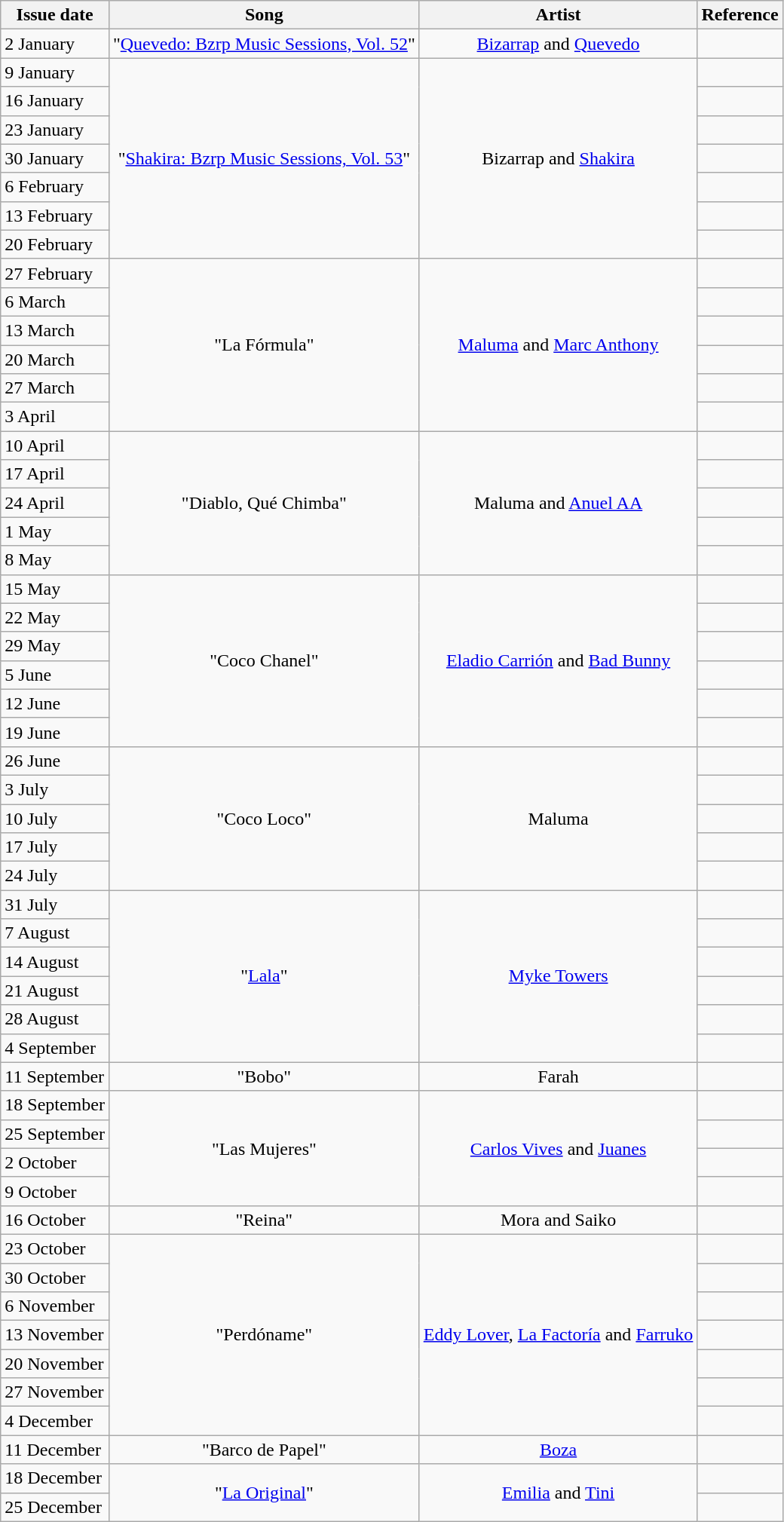<table class="wikitable">
<tr>
<th>Issue date</th>
<th>Song</th>
<th>Artist</th>
<th>Reference</th>
</tr>
<tr>
<td>2 January</td>
<td align="center">"<a href='#'>Quevedo: Bzrp Music Sessions, Vol. 52</a>"</td>
<td align="center"><a href='#'>Bizarrap</a> and <a href='#'>Quevedo</a></td>
<td align="center"></td>
</tr>
<tr>
<td>9 January</td>
<td align="center" rowspan="7">"<a href='#'>Shakira: Bzrp Music Sessions, Vol. 53</a>"</td>
<td align="center" rowspan="7">Bizarrap and <a href='#'>Shakira</a></td>
<td align="center"></td>
</tr>
<tr>
<td>16 January</td>
<td align="center"></td>
</tr>
<tr>
<td>23 January</td>
<td align="center"></td>
</tr>
<tr>
<td>30 January</td>
<td align="center"></td>
</tr>
<tr>
<td>6 February</td>
<td align="center"></td>
</tr>
<tr>
<td>13 February</td>
<td align="center"></td>
</tr>
<tr>
<td>20 February</td>
<td align="center"></td>
</tr>
<tr>
<td>27 February</td>
<td align="center" rowspan="6">"La Fórmula"</td>
<td align="center" rowspan="6"><a href='#'>Maluma</a> and <a href='#'>Marc Anthony</a></td>
<td align="center"></td>
</tr>
<tr>
<td>6 March</td>
<td align="center"></td>
</tr>
<tr>
<td>13 March</td>
<td align="center"></td>
</tr>
<tr>
<td>20 March</td>
<td align="center"></td>
</tr>
<tr>
<td>27 March</td>
<td align="center"></td>
</tr>
<tr>
<td>3 April</td>
<td align="center"></td>
</tr>
<tr>
<td>10 April</td>
<td align="center" rowspan="5">"Diablo, Qué Chimba"</td>
<td align="center" rowspan="5">Maluma and <a href='#'>Anuel AA</a></td>
<td align="center"></td>
</tr>
<tr>
<td>17 April</td>
<td align="center"></td>
</tr>
<tr>
<td>24 April</td>
<td align="center"></td>
</tr>
<tr>
<td>1 May</td>
<td align="center"></td>
</tr>
<tr>
<td>8 May</td>
<td align="center"></td>
</tr>
<tr>
<td>15 May</td>
<td align="center" rowspan="6">"Coco Chanel"</td>
<td align="center" rowspan="6"><a href='#'>Eladio Carrión</a> and <a href='#'>Bad Bunny</a></td>
<td align="center"></td>
</tr>
<tr>
<td>22 May</td>
<td align="center"></td>
</tr>
<tr>
<td>29 May</td>
<td align="center"></td>
</tr>
<tr>
<td>5 June</td>
<td align="center"></td>
</tr>
<tr>
<td>12 June</td>
<td align="center"></td>
</tr>
<tr>
<td>19 June</td>
<td align="center"></td>
</tr>
<tr>
<td>26 June</td>
<td align="center" rowspan="5">"Coco Loco"</td>
<td align="center" rowspan="5">Maluma</td>
<td align="center"></td>
</tr>
<tr>
<td>3 July</td>
<td align="center"></td>
</tr>
<tr>
<td>10 July</td>
<td align="center"></td>
</tr>
<tr>
<td>17 July</td>
<td align="center"></td>
</tr>
<tr>
<td>24 July</td>
<td align="center"></td>
</tr>
<tr>
<td>31 July</td>
<td align="center" rowspan="6">"<a href='#'>Lala</a>"</td>
<td align="center" rowspan="6"><a href='#'>Myke Towers</a></td>
<td align="center"></td>
</tr>
<tr>
<td>7 August</td>
<td align="center"></td>
</tr>
<tr>
<td>14 August</td>
<td align="center"></td>
</tr>
<tr>
<td>21 August</td>
<td align="center"></td>
</tr>
<tr>
<td>28 August</td>
<td align="center"></td>
</tr>
<tr>
<td>4 September</td>
<td align="center"></td>
</tr>
<tr>
<td>11 September</td>
<td align="center">"Bobo"</td>
<td align="center">Farah</td>
<td align="center"></td>
</tr>
<tr>
<td>18 September</td>
<td align="center" rowspan="4">"Las Mujeres"</td>
<td align="center" rowspan="4"><a href='#'>Carlos Vives</a> and <a href='#'>Juanes</a></td>
<td align="center"></td>
</tr>
<tr>
<td>25 September</td>
<td align="center"></td>
</tr>
<tr>
<td>2 October</td>
<td align="center"></td>
</tr>
<tr>
<td>9 October</td>
<td align="center"></td>
</tr>
<tr>
<td>16 October</td>
<td align="center">"Reina"</td>
<td align="center">Mora and Saiko</td>
<td align="center"></td>
</tr>
<tr>
<td>23 October</td>
<td align="center" rowspan="7">"Perdóname"</td>
<td align="center" rowspan="7"><a href='#'>Eddy Lover</a>, <a href='#'>La Factoría</a> and <a href='#'>Farruko</a></td>
<td align="center"></td>
</tr>
<tr>
<td>30 October</td>
<td align="center"></td>
</tr>
<tr>
<td>6 November</td>
<td align="center"></td>
</tr>
<tr>
<td>13 November</td>
<td align="center"></td>
</tr>
<tr>
<td>20 November</td>
<td align="center"></td>
</tr>
<tr>
<td>27 November</td>
<td align="center"></td>
</tr>
<tr>
<td>4 December</td>
<td align="center"></td>
</tr>
<tr>
<td>11 December</td>
<td align="center">"Barco de Papel"</td>
<td align="center"><a href='#'>Boza</a></td>
<td align="center"></td>
</tr>
<tr>
<td>18 December</td>
<td align="center" rowspan="2">"<a href='#'>La Original</a>"</td>
<td align="center" rowspan="2"><a href='#'>Emilia</a> and <a href='#'>Tini</a></td>
<td align="center"></td>
</tr>
<tr>
<td>25 December</td>
<td align="center"></td>
</tr>
</table>
